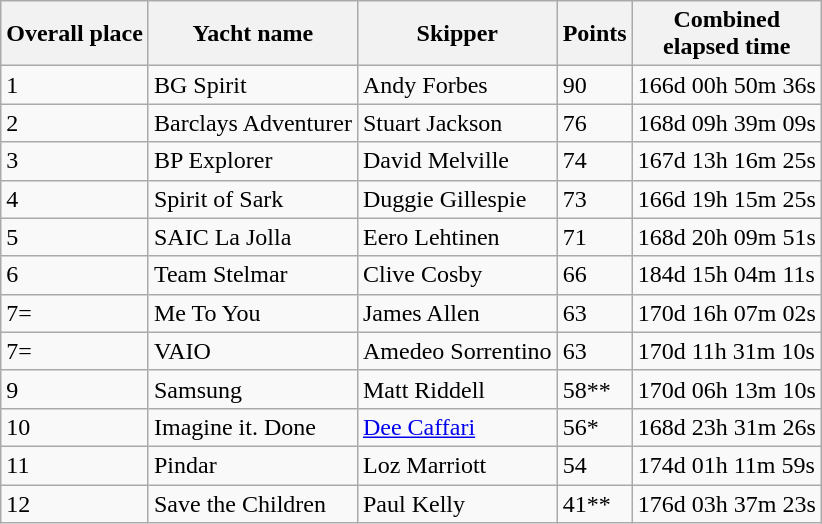<table class="wikitable">
<tr>
<th>Overall place</th>
<th>Yacht name</th>
<th>Skipper</th>
<th>Points</th>
<th>Combined<br>elapsed time</th>
</tr>
<tr>
<td>1</td>
<td>BG Spirit</td>
<td>Andy Forbes</td>
<td>90</td>
<td>166d 00h 50m 36s</td>
</tr>
<tr>
<td>2</td>
<td>Barclays Adventurer</td>
<td>Stuart Jackson</td>
<td>76</td>
<td>168d 09h 39m 09s</td>
</tr>
<tr>
<td>3</td>
<td>BP Explorer</td>
<td>David Melville</td>
<td>74</td>
<td>167d 13h 16m 25s</td>
</tr>
<tr>
<td>4</td>
<td>Spirit of Sark</td>
<td>Duggie Gillespie</td>
<td>73</td>
<td>166d 19h 15m 25s</td>
</tr>
<tr>
<td>5</td>
<td>SAIC La Jolla</td>
<td>Eero Lehtinen</td>
<td>71</td>
<td>168d 20h 09m 51s</td>
</tr>
<tr>
<td>6</td>
<td>Team Stelmar</td>
<td>Clive Cosby</td>
<td>66</td>
<td>184d 15h 04m 11s</td>
</tr>
<tr>
<td>7=</td>
<td>Me To You</td>
<td>James Allen</td>
<td>63</td>
<td>170d 16h 07m 02s</td>
</tr>
<tr>
<td>7=</td>
<td>VAIO</td>
<td>Amedeo Sorrentino</td>
<td>63</td>
<td>170d 11h 31m 10s</td>
</tr>
<tr>
<td>9</td>
<td>Samsung</td>
<td>Matt Riddell</td>
<td>58**</td>
<td>170d 06h 13m 10s</td>
</tr>
<tr>
<td>10</td>
<td>Imagine it. Done</td>
<td><a href='#'>Dee Caffari</a></td>
<td>56*</td>
<td>168d 23h 31m 26s</td>
</tr>
<tr>
<td>11</td>
<td>Pindar</td>
<td>Loz Marriott</td>
<td>54</td>
<td>174d 01h 11m 59s</td>
</tr>
<tr>
<td>12</td>
<td>Save the Children</td>
<td>Paul Kelly</td>
<td>41**</td>
<td>176d 03h 37m 23s</td>
</tr>
</table>
